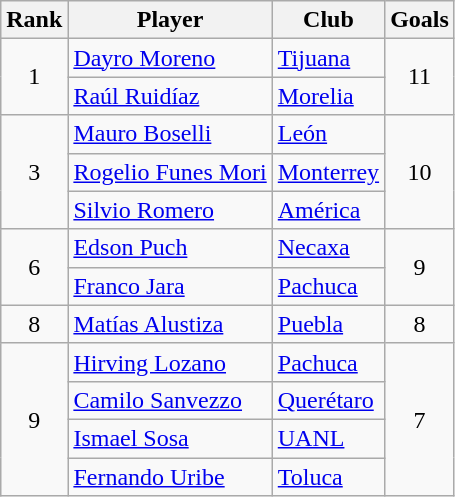<table class="wikitable">
<tr>
<th>Rank</th>
<th>Player</th>
<th>Club</th>
<th>Goals</th>
</tr>
<tr>
<td align=center rowspan=2>1</td>
<td> <a href='#'>Dayro Moreno</a></td>
<td><a href='#'>Tijuana</a></td>
<td align=center rowspan=2>11</td>
</tr>
<tr>
<td> <a href='#'>Raúl Ruidíaz</a></td>
<td><a href='#'>Morelia</a></td>
</tr>
<tr>
<td align=center rowspan=3>3</td>
<td> <a href='#'>Mauro Boselli</a></td>
<td><a href='#'>León</a></td>
<td align=center rowspan=3>10</td>
</tr>
<tr>
<td> <a href='#'>Rogelio Funes Mori</a></td>
<td><a href='#'>Monterrey</a></td>
</tr>
<tr>
<td> <a href='#'>Silvio Romero</a></td>
<td><a href='#'>América</a></td>
</tr>
<tr>
<td align=center rowspan=2>6</td>
<td> <a href='#'>Edson Puch</a></td>
<td><a href='#'>Necaxa</a></td>
<td align=center rowspan=2>9</td>
</tr>
<tr>
<td> <a href='#'>Franco Jara</a></td>
<td><a href='#'>Pachuca</a></td>
</tr>
<tr>
<td align=center rowspan=1>8</td>
<td> <a href='#'>Matías Alustiza</a></td>
<td><a href='#'>Puebla</a></td>
<td align=center rowspan=1>8</td>
</tr>
<tr>
<td align=center rowspan=4>9</td>
<td> <a href='#'>Hirving Lozano</a></td>
<td><a href='#'>Pachuca</a></td>
<td align=center rowspan=4>7</td>
</tr>
<tr>
<td> <a href='#'>Camilo Sanvezzo</a></td>
<td><a href='#'>Querétaro</a></td>
</tr>
<tr>
<td> <a href='#'>Ismael Sosa</a></td>
<td><a href='#'>UANL</a></td>
</tr>
<tr>
<td> <a href='#'>Fernando Uribe</a></td>
<td><a href='#'>Toluca</a></td>
</tr>
</table>
